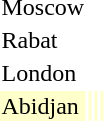<table>
<tr>
<td rowspan=2>Moscow</td>
<td rowspan=2></td>
<td rowspan=2></td>
<td></td>
</tr>
<tr>
<td></td>
</tr>
<tr>
<td rowspan=2>Rabat</td>
<td rowspan=2></td>
<td rowspan=2></td>
<td></td>
</tr>
<tr>
<td></td>
</tr>
<tr>
<td rowspan=2>London</td>
<td rowspan=2></td>
<td rowspan=2></td>
<td></td>
</tr>
<tr>
<td></td>
</tr>
<tr bgcolor=ffffcc>
<td>Abidjan</td>
<td></td>
<td></td>
<td></td>
</tr>
</table>
